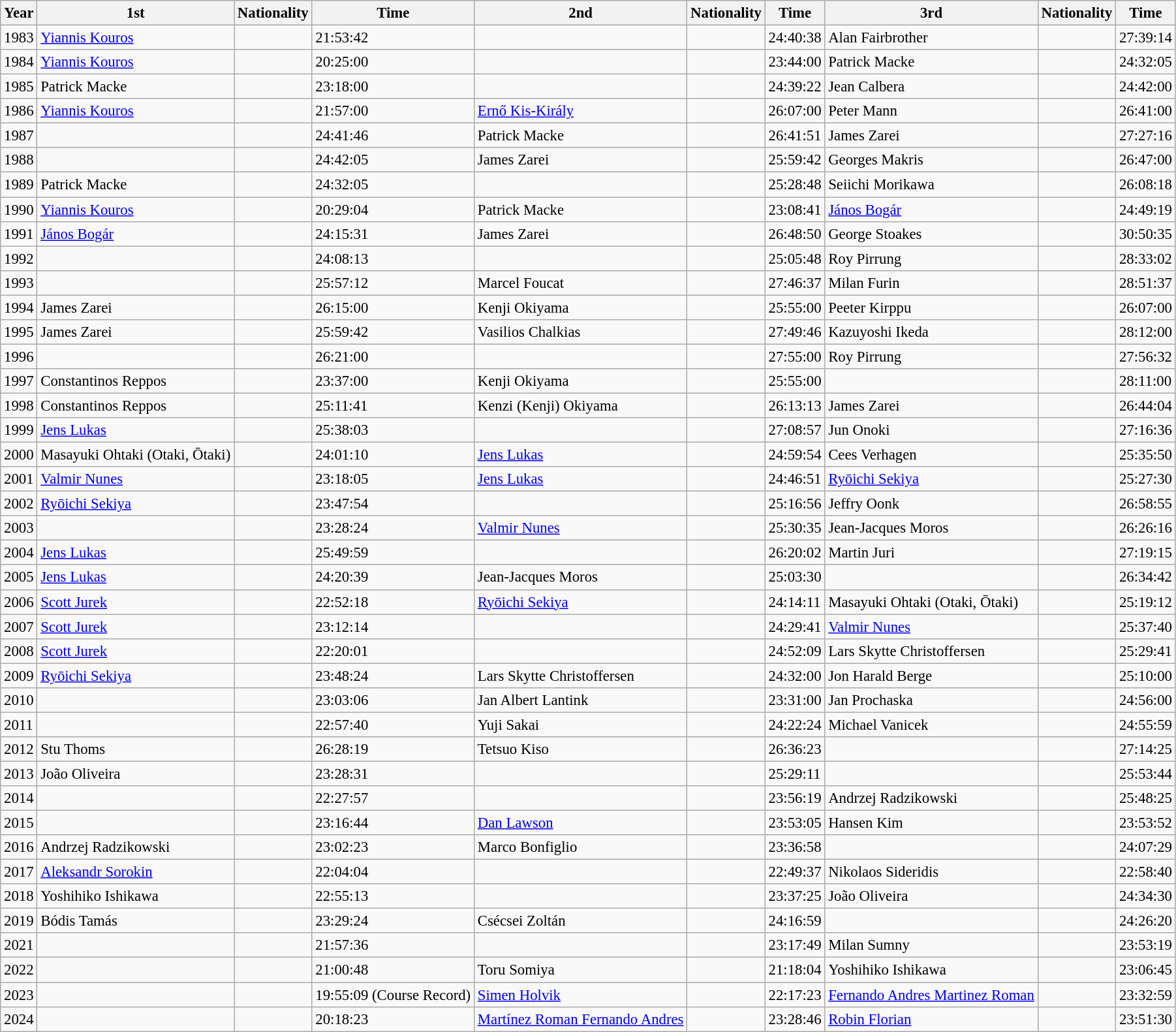<table class="wikitable" style="font-size:95%;">
<tr>
<th>Year</th>
<th>1st</th>
<th>Nationality</th>
<th>Time</th>
<th>2nd</th>
<th>Nationality</th>
<th>Time</th>
<th>3rd</th>
<th>Nationality</th>
<th>Time</th>
</tr>
<tr>
<td>1983</td>
<td><a href='#'>Yiannis Kouros</a></td>
<td></td>
<td>21:53:42</td>
<td></td>
<td></td>
<td>24:40:38</td>
<td>Alan Fairbrother</td>
<td></td>
<td>27:39:14</td>
</tr>
<tr>
<td>1984</td>
<td><a href='#'>Yiannis Kouros</a></td>
<td></td>
<td>20:25:00</td>
<td></td>
<td></td>
<td>23:44:00</td>
<td>Patrick Macke</td>
<td></td>
<td>24:32:05</td>
</tr>
<tr>
<td>1985</td>
<td>Patrick Macke</td>
<td></td>
<td>23:18:00</td>
<td></td>
<td></td>
<td>24:39:22</td>
<td>Jean Calbera</td>
<td></td>
<td>24:42:00</td>
</tr>
<tr>
<td>1986</td>
<td><a href='#'>Yiannis Kouros</a></td>
<td></td>
<td>21:57:00</td>
<td><a href='#'>Ernő Kis-Király</a></td>
<td></td>
<td>26:07:00</td>
<td>Peter Mann</td>
<td></td>
<td>26:41:00</td>
</tr>
<tr>
<td>1987</td>
<td></td>
<td></td>
<td>24:41:46</td>
<td>Patrick Macke</td>
<td></td>
<td>26:41:51</td>
<td>James Zarei</td>
<td></td>
<td>27:27:16</td>
</tr>
<tr>
<td>1988</td>
<td></td>
<td></td>
<td>24:42:05</td>
<td>James Zarei</td>
<td></td>
<td>25:59:42</td>
<td>Georges Makris</td>
<td></td>
<td>26:47:00</td>
</tr>
<tr>
<td>1989</td>
<td>Patrick Macke</td>
<td></td>
<td>24:32:05</td>
<td></td>
<td></td>
<td>25:28:48</td>
<td>Seiichi Morikawa</td>
<td></td>
<td>26:08:18</td>
</tr>
<tr>
<td>1990</td>
<td><a href='#'>Yiannis Kouros</a></td>
<td></td>
<td>20:29:04</td>
<td>Patrick Macke</td>
<td></td>
<td>23:08:41</td>
<td><a href='#'>János Bogár</a></td>
<td></td>
<td>24:49:19</td>
</tr>
<tr>
<td>1991</td>
<td><a href='#'>János Bogár</a></td>
<td></td>
<td>24:15:31</td>
<td>James Zarei</td>
<td></td>
<td>26:48:50</td>
<td>George Stoakes</td>
<td></td>
<td>30:50:35</td>
</tr>
<tr>
<td>1992</td>
<td></td>
<td></td>
<td>24:08:13</td>
<td></td>
<td></td>
<td>25:05:48</td>
<td>Roy Pirrung</td>
<td></td>
<td>28:33:02</td>
</tr>
<tr>
<td>1993</td>
<td></td>
<td></td>
<td>25:57:12</td>
<td>Marcel Foucat</td>
<td></td>
<td>27:46:37</td>
<td>Milan Furin</td>
<td></td>
<td>28:51:37</td>
</tr>
<tr>
<td>1994</td>
<td>James Zarei</td>
<td></td>
<td>26:15:00</td>
<td>Kenji Okiyama</td>
<td></td>
<td>25:55:00</td>
<td>Peeter Kirppu</td>
<td></td>
<td>26:07:00</td>
</tr>
<tr>
<td>1995</td>
<td>James Zarei</td>
<td></td>
<td>25:59:42</td>
<td>Vasilios Chalkias</td>
<td></td>
<td>27:49:46</td>
<td>Kazuyoshi Ikeda</td>
<td></td>
<td>28:12:00</td>
</tr>
<tr>
<td>1996</td>
<td></td>
<td></td>
<td>26:21:00</td>
<td></td>
<td></td>
<td>27:55:00</td>
<td>Roy Pirrung</td>
<td></td>
<td>27:56:32</td>
</tr>
<tr>
<td>1997</td>
<td>Constantinos Reppos</td>
<td></td>
<td>23:37:00</td>
<td>Kenji Okiyama</td>
<td></td>
<td>25:55:00</td>
<td></td>
<td></td>
<td>28:11:00</td>
</tr>
<tr>
<td>1998</td>
<td>Constantinos Reppos</td>
<td></td>
<td>25:11:41</td>
<td>Kenzi (Kenji) Okiyama</td>
<td></td>
<td>26:13:13</td>
<td>James Zarei</td>
<td></td>
<td>26:44:04</td>
</tr>
<tr>
<td>1999</td>
<td><a href='#'>Jens Lukas</a></td>
<td></td>
<td>25:38:03</td>
<td></td>
<td></td>
<td>27:08:57</td>
<td>Jun Onoki</td>
<td></td>
<td>27:16:36</td>
</tr>
<tr>
<td>2000</td>
<td>Masayuki Ohtaki (Otaki, Ōtaki)</td>
<td></td>
<td>24:01:10</td>
<td><a href='#'>Jens Lukas</a></td>
<td></td>
<td>24:59:54</td>
<td>Cees Verhagen</td>
<td></td>
<td>25:35:50</td>
</tr>
<tr>
<td>2001</td>
<td><a href='#'>Valmir Nunes</a></td>
<td></td>
<td>23:18:05</td>
<td><a href='#'>Jens Lukas</a></td>
<td></td>
<td>24:46:51</td>
<td><a href='#'>Ryōichi Sekiya</a></td>
<td></td>
<td>25:27:30</td>
</tr>
<tr>
<td>2002</td>
<td><a href='#'>Ryōichi Sekiya</a></td>
<td></td>
<td>23:47:54</td>
<td></td>
<td></td>
<td>25:16:56</td>
<td>Jeffry Oonk</td>
<td></td>
<td>26:58:55</td>
</tr>
<tr>
<td>2003</td>
<td></td>
<td></td>
<td>23:28:24</td>
<td><a href='#'>Valmir Nunes</a></td>
<td></td>
<td>25:30:35</td>
<td>Jean-Jacques Moros</td>
<td></td>
<td>26:26:16</td>
</tr>
<tr>
<td>2004</td>
<td><a href='#'>Jens Lukas</a></td>
<td></td>
<td>25:49:59</td>
<td></td>
<td></td>
<td>26:20:02</td>
<td>Martin Juri</td>
<td></td>
<td>27:19:15</td>
</tr>
<tr>
<td>2005</td>
<td><a href='#'>Jens Lukas</a></td>
<td></td>
<td>24:20:39</td>
<td>Jean-Jacques Moros</td>
<td></td>
<td>25:03:30</td>
<td></td>
<td></td>
<td>26:34:42</td>
</tr>
<tr>
<td>2006</td>
<td><a href='#'>Scott Jurek</a></td>
<td></td>
<td>22:52:18</td>
<td><a href='#'>Ryōichi Sekiya</a></td>
<td></td>
<td>24:14:11</td>
<td>Masayuki Ohtaki (Otaki, Ōtaki)</td>
<td></td>
<td>25:19:12</td>
</tr>
<tr>
<td>2007</td>
<td><a href='#'>Scott Jurek</a></td>
<td></td>
<td>23:12:14</td>
<td></td>
<td></td>
<td>24:29:41</td>
<td><a href='#'>Valmir Nunes</a></td>
<td></td>
<td>25:37:40</td>
</tr>
<tr>
<td>2008</td>
<td><a href='#'>Scott Jurek</a></td>
<td></td>
<td>22:20:01</td>
<td></td>
<td></td>
<td>24:52:09</td>
<td>Lars Skytte Christoffersen</td>
<td></td>
<td>25:29:41</td>
</tr>
<tr>
<td>2009</td>
<td><a href='#'>Ryōichi Sekiya</a></td>
<td></td>
<td>23:48:24</td>
<td>Lars Skytte Christoffersen</td>
<td></td>
<td>24:32:00</td>
<td>Jon Harald Berge</td>
<td></td>
<td>25:10:00</td>
</tr>
<tr>
<td>2010</td>
<td></td>
<td></td>
<td>23:03:06</td>
<td>Jan Albert Lantink</td>
<td></td>
<td>23:31:00</td>
<td>Jan Prochaska</td>
<td></td>
<td>24:56:00</td>
</tr>
<tr>
<td>2011</td>
<td></td>
<td></td>
<td>22:57:40</td>
<td>Yuji Sakai</td>
<td></td>
<td>24:22:24</td>
<td>Michael Vanicek</td>
<td></td>
<td>24:55:59</td>
</tr>
<tr>
<td>2012</td>
<td>Stu Thoms</td>
<td></td>
<td>26:28:19</td>
<td>Tetsuo Kiso</td>
<td></td>
<td>26:36:23</td>
<td></td>
<td></td>
<td>27:14:25</td>
</tr>
<tr>
<td>2013</td>
<td>João Oliveira</td>
<td></td>
<td>23:28:31</td>
<td></td>
<td></td>
<td>25:29:11</td>
<td></td>
<td></td>
<td>25:53:44</td>
</tr>
<tr>
<td>2014</td>
<td></td>
<td></td>
<td>22:27:57</td>
<td></td>
<td></td>
<td>23:56:19</td>
<td>Andrzej Radzikowski</td>
<td></td>
<td>25:48:25</td>
</tr>
<tr>
<td>2015</td>
<td></td>
<td></td>
<td>23:16:44</td>
<td><a href='#'>Dan Lawson</a></td>
<td></td>
<td>23:53:05</td>
<td>Hansen Kim</td>
<td></td>
<td>23:53:52</td>
</tr>
<tr>
<td>2016</td>
<td>Andrzej Radzikowski</td>
<td></td>
<td>23:02:23</td>
<td>Marco Bonfiglio</td>
<td></td>
<td>23:36:58</td>
<td></td>
<td></td>
<td>24:07:29</td>
</tr>
<tr>
<td>2017</td>
<td><a href='#'>Aleksandr Sorokin</a></td>
<td></td>
<td>22:04:04</td>
<td></td>
<td></td>
<td>22:49:37</td>
<td>Nikolaos Sideridis</td>
<td></td>
<td>22:58:40</td>
</tr>
<tr>
<td>2018</td>
<td>Yoshihiko Ishikawa</td>
<td></td>
<td>22:55:13</td>
<td></td>
<td></td>
<td>23:37:25</td>
<td>João Oliveira</td>
<td></td>
<td>24:34:30</td>
</tr>
<tr>
<td>2019</td>
<td>Bódis Tamás</td>
<td></td>
<td>23:29:24</td>
<td>Csécsei Zoltán</td>
<td></td>
<td>24:16:59</td>
<td></td>
<td></td>
<td>24:26:20</td>
</tr>
<tr>
<td>2021</td>
<td></td>
<td></td>
<td>21:57:36</td>
<td></td>
<td></td>
<td>23:17:49</td>
<td>Milan Sumny</td>
<td></td>
<td>23:53:19</td>
</tr>
<tr>
<td>2022</td>
<td></td>
<td></td>
<td>21:00:48</td>
<td>Toru Somiya</td>
<td></td>
<td>21:18:04</td>
<td>Yoshihiko Ishikawa</td>
<td></td>
<td>23:06:45</td>
</tr>
<tr>
<td>2023</td>
<td></td>
<td></td>
<td>19:55:09 (Course Record)</td>
<td><a href='#'>Simen Holvik</a></td>
<td></td>
<td>22:17:23</td>
<td><a href='#'>Fernando Andres Martinez Roman</a></td>
<td></td>
<td>23:32:59</td>
</tr>
<tr>
<td>2024</td>
<td></td>
<td></td>
<td>20:18:23</td>
<td><a href='#'>Martínez Roman Fernando Andres</a></td>
<td></td>
<td>23:28:46</td>
<td><a href='#'>Robin Florian</a></td>
<td></td>
<td>23:51:30</td>
</tr>
</table>
